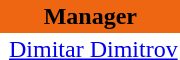<table class="toccolours" border="0" cellpadding="2" cellspacing="0" align="left" style="margin:0.5em;">
<tr>
<th colspan="2" align="center" bgcolor="#ee6611"><span>Manager</span></th>
</tr>
<tr>
<td></td>
<td> <a href='#'>Dimitar Dimitrov</a></td>
</tr>
</table>
